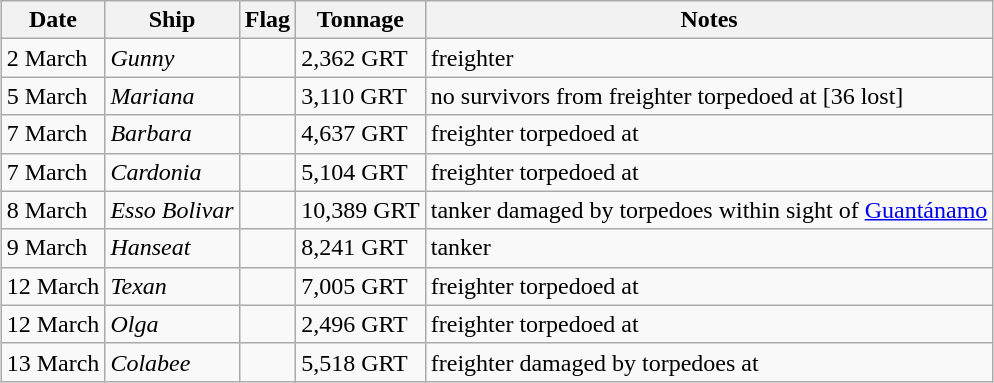<table class=wikitable style="margin:1em auto;">
<tr>
<th>Date</th>
<th>Ship</th>
<th>Flag</th>
<th>Tonnage</th>
<th>Notes</th>
</tr>
<tr>
<td>2 March</td>
<td><em>Gunny</em></td>
<td></td>
<td>2,362 GRT</td>
<td>freighter</td>
</tr>
<tr>
<td>5 March</td>
<td><em>Mariana</em></td>
<td></td>
<td>3,110 GRT</td>
<td>no survivors from freighter torpedoed at  [36 lost]</td>
</tr>
<tr>
<td>7 March</td>
<td><em>Barbara</em></td>
<td></td>
<td>4,637 GRT</td>
<td>freighter torpedoed at </td>
</tr>
<tr>
<td>7 March</td>
<td><em>Cardonia</em></td>
<td></td>
<td>5,104 GRT</td>
<td>freighter torpedoed at </td>
</tr>
<tr>
<td>8 March</td>
<td><em>Esso Bolivar</em></td>
<td></td>
<td>10,389 GRT</td>
<td>tanker damaged by torpedoes within sight of <a href='#'>Guantánamo</a></td>
</tr>
<tr>
<td>9 March</td>
<td><em>Hanseat</em></td>
<td></td>
<td>8,241 GRT</td>
<td>tanker</td>
</tr>
<tr>
<td>12 March</td>
<td><em>Texan</em></td>
<td></td>
<td>7,005 GRT</td>
<td>freighter torpedoed at </td>
</tr>
<tr>
<td>12 March</td>
<td><em>Olga</em></td>
<td></td>
<td>2,496 GRT</td>
<td>freighter torpedoed at </td>
</tr>
<tr>
<td>13 March</td>
<td><em>Colabee</em></td>
<td></td>
<td>5,518 GRT</td>
<td>freighter damaged by torpedoes at </td>
</tr>
</table>
